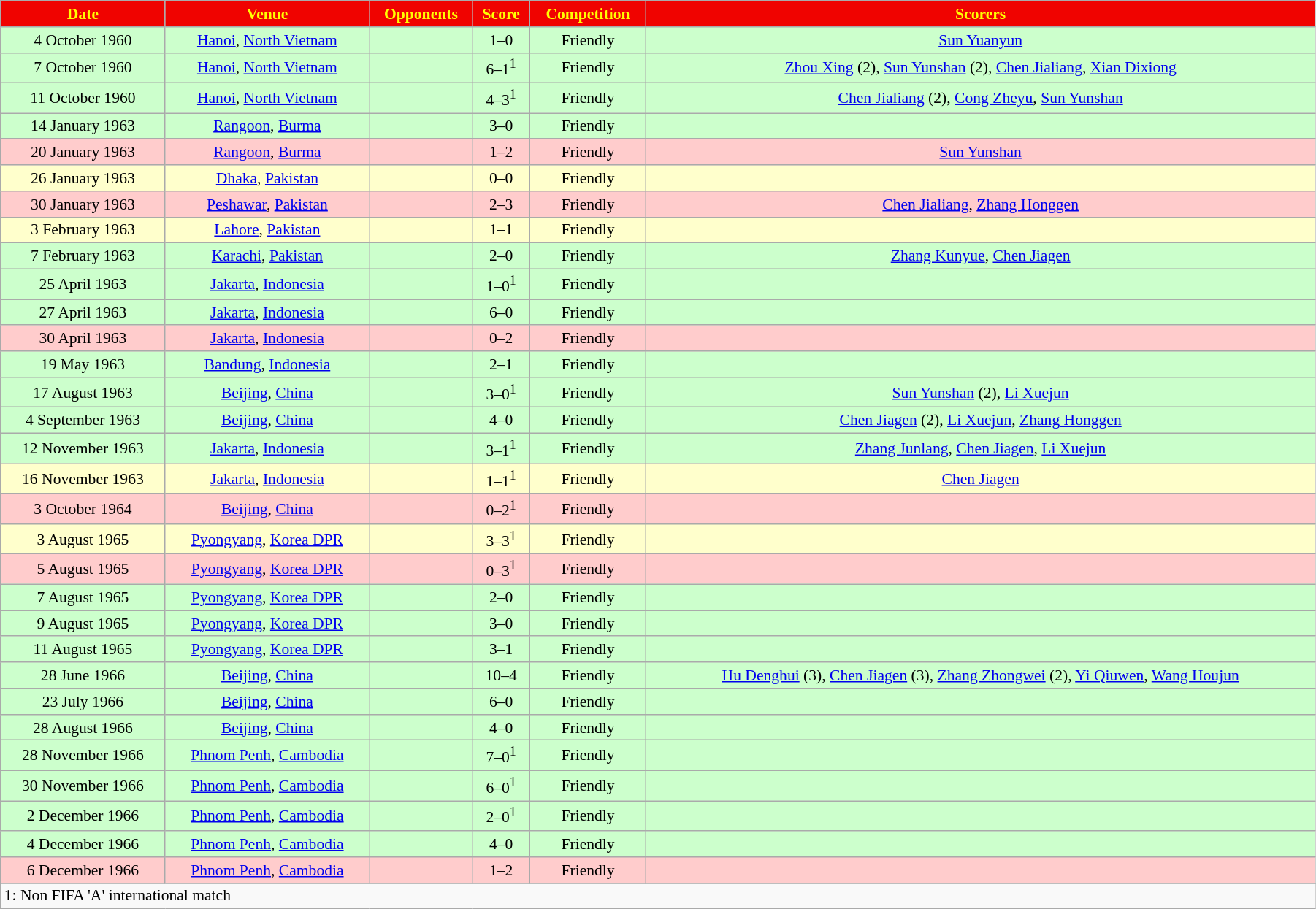<table width=95% class="wikitable" style="text-align: center; font-size: 90%">
<tr bgcolor=#F00300 style="color:yellow">
<td><strong>Date</strong></td>
<td><strong>Venue</strong></td>
<td><strong>Opponents</strong></td>
<td><strong>Score</strong></td>
<td><strong>Competition</strong></td>
<td><strong>Scorers</strong></td>
</tr>
<tr bgcolor=#CCFFCC>
<td>4 October 1960</td>
<td><a href='#'>Hanoi</a>, <a href='#'>North Vietnam</a></td>
<td></td>
<td>1–0</td>
<td>Friendly</td>
<td><a href='#'>Sun Yuanyun</a></td>
</tr>
<tr bgcolor=#CCFFCC>
<td>7 October 1960</td>
<td><a href='#'>Hanoi</a>, <a href='#'>North Vietnam</a></td>
<td></td>
<td>6–1<sup>1</sup></td>
<td>Friendly</td>
<td><a href='#'>Zhou Xing</a> (2), <a href='#'>Sun Yunshan</a> (2), <a href='#'>Chen Jialiang</a>, <a href='#'>Xian Dixiong</a></td>
</tr>
<tr bgcolor=#CCFFCC>
<td>11 October 1960</td>
<td><a href='#'>Hanoi</a>, <a href='#'>North Vietnam</a></td>
<td></td>
<td>4–3<sup>1</sup></td>
<td>Friendly</td>
<td><a href='#'>Chen Jialiang</a> (2), <a href='#'>Cong Zheyu</a>, <a href='#'>Sun Yunshan</a></td>
</tr>
<tr bgcolor=#CCFFCC>
<td>14 January 1963</td>
<td><a href='#'>Rangoon</a>, <a href='#'>Burma</a></td>
<td></td>
<td>3–0</td>
<td>Friendly</td>
<td></td>
</tr>
<tr bgcolor=#FFCCCC>
<td>20 January 1963</td>
<td><a href='#'>Rangoon</a>, <a href='#'>Burma</a></td>
<td></td>
<td>1–2</td>
<td>Friendly</td>
<td><a href='#'>Sun Yunshan</a></td>
</tr>
<tr bgcolor=#FFFFCC>
<td>26 January 1963</td>
<td><a href='#'>Dhaka</a>, <a href='#'>Pakistan</a></td>
<td></td>
<td>0–0</td>
<td>Friendly</td>
<td></td>
</tr>
<tr bgcolor=#FFCCCC>
<td>30 January 1963</td>
<td><a href='#'>Peshawar</a>, <a href='#'>Pakistan</a></td>
<td></td>
<td>2–3</td>
<td>Friendly</td>
<td><a href='#'>Chen Jialiang</a>, <a href='#'>Zhang Honggen</a></td>
</tr>
<tr bgcolor=#FFFFCC>
<td>3 February 1963</td>
<td><a href='#'>Lahore</a>, <a href='#'>Pakistan</a></td>
<td></td>
<td>1–1</td>
<td>Friendly</td>
<td></td>
</tr>
<tr bgcolor=#CCFFCC>
<td>7 February 1963</td>
<td><a href='#'>Karachi</a>, <a href='#'>Pakistan</a></td>
<td></td>
<td>2–0</td>
<td>Friendly</td>
<td><a href='#'>Zhang Kunyue</a>, <a href='#'>Chen Jiagen</a></td>
</tr>
<tr bgcolor=#CCFFCC>
<td>25 April 1963</td>
<td><a href='#'>Jakarta</a>, <a href='#'>Indonesia</a></td>
<td></td>
<td>1–0<sup>1</sup></td>
<td>Friendly</td>
<td></td>
</tr>
<tr bgcolor=#CCFFCC>
<td>27 April 1963</td>
<td><a href='#'>Jakarta</a>, <a href='#'>Indonesia</a></td>
<td></td>
<td>6–0</td>
<td>Friendly</td>
<td></td>
</tr>
<tr bgcolor=#FFCCCC>
<td>30 April 1963</td>
<td><a href='#'>Jakarta</a>, <a href='#'>Indonesia</a></td>
<td></td>
<td>0–2</td>
<td>Friendly</td>
<td></td>
</tr>
<tr bgcolor=#CCFFCC>
<td>19 May 1963</td>
<td><a href='#'>Bandung</a>, <a href='#'>Indonesia</a></td>
<td></td>
<td>2–1</td>
<td>Friendly</td>
<td></td>
</tr>
<tr bgcolor=#CCFFCC>
<td>17 August 1963</td>
<td><a href='#'>Beijing</a>, <a href='#'>China</a></td>
<td></td>
<td>3–0<sup>1</sup></td>
<td>Friendly</td>
<td><a href='#'>Sun Yunshan</a> (2), <a href='#'>Li Xuejun</a></td>
</tr>
<tr bgcolor=#CCFFCC>
<td>4 September 1963</td>
<td><a href='#'>Beijing</a>, <a href='#'>China</a></td>
<td></td>
<td>4–0</td>
<td>Friendly</td>
<td><a href='#'>Chen Jiagen</a> (2), <a href='#'>Li Xuejun</a>, <a href='#'>Zhang Honggen</a></td>
</tr>
<tr bgcolor=#CCFFCC>
<td>12 November 1963</td>
<td><a href='#'>Jakarta</a>, <a href='#'>Indonesia</a></td>
<td></td>
<td>3–1<sup>1</sup></td>
<td>Friendly</td>
<td><a href='#'>Zhang Junlang</a>, <a href='#'>Chen Jiagen</a>, <a href='#'>Li Xuejun</a></td>
</tr>
<tr bgcolor=#FFFFCC>
<td>16 November 1963</td>
<td><a href='#'>Jakarta</a>, <a href='#'>Indonesia</a></td>
<td></td>
<td>1–1<sup>1</sup></td>
<td>Friendly</td>
<td><a href='#'>Chen Jiagen</a></td>
</tr>
<tr bgcolor=#FFCCCC>
<td>3 October 1964</td>
<td><a href='#'>Beijing</a>, <a href='#'>China</a></td>
<td></td>
<td>0–2<sup>1</sup></td>
<td>Friendly</td>
<td></td>
</tr>
<tr bgcolor=#FFFFCC>
<td>3 August 1965</td>
<td><a href='#'>Pyongyang</a>, <a href='#'>Korea DPR</a></td>
<td></td>
<td>3–3<sup>1</sup></td>
<td>Friendly</td>
<td></td>
</tr>
<tr bgcolor=#FFCCCC>
<td>5 August 1965</td>
<td><a href='#'>Pyongyang</a>, <a href='#'>Korea DPR</a></td>
<td></td>
<td>0–3<sup>1</sup></td>
<td>Friendly</td>
<td></td>
</tr>
<tr bgcolor=#CCFFCC>
<td>7 August 1965</td>
<td><a href='#'>Pyongyang</a>, <a href='#'>Korea DPR</a></td>
<td></td>
<td>2–0</td>
<td>Friendly</td>
<td></td>
</tr>
<tr bgcolor=#CCFFCC>
<td>9 August 1965</td>
<td><a href='#'>Pyongyang</a>, <a href='#'>Korea DPR</a></td>
<td></td>
<td>3–0</td>
<td>Friendly</td>
<td></td>
</tr>
<tr bgcolor=#CCFFCC>
<td>11 August 1965</td>
<td><a href='#'>Pyongyang</a>, <a href='#'>Korea DPR</a></td>
<td></td>
<td>3–1</td>
<td>Friendly</td>
<td></td>
</tr>
<tr bgcolor=#CCFFCC>
<td>28 June 1966</td>
<td><a href='#'>Beijing</a>, <a href='#'>China</a></td>
<td></td>
<td>10–4</td>
<td>Friendly</td>
<td><a href='#'>Hu Denghui</a> (3), <a href='#'>Chen Jiagen</a> (3), <a href='#'>Zhang Zhongwei</a> (2), <a href='#'>Yi Qiuwen</a>, <a href='#'>Wang Houjun</a></td>
</tr>
<tr bgcolor=#CCFFCC>
<td>23 July 1966</td>
<td><a href='#'>Beijing</a>, <a href='#'>China</a></td>
<td></td>
<td>6–0</td>
<td>Friendly</td>
<td></td>
</tr>
<tr bgcolor=#CCFFCC>
<td>28 August 1966</td>
<td><a href='#'>Beijing</a>, <a href='#'>China</a></td>
<td></td>
<td>4–0</td>
<td>Friendly</td>
<td></td>
</tr>
<tr bgcolor=#CCFFCC>
<td>28 November 1966</td>
<td><a href='#'>Phnom Penh</a>, <a href='#'>Cambodia</a></td>
<td></td>
<td>7–0<sup>1</sup></td>
<td>Friendly</td>
<td></td>
</tr>
<tr bgcolor=#CCFFCC>
<td>30 November 1966</td>
<td><a href='#'>Phnom Penh</a>, <a href='#'>Cambodia</a></td>
<td></td>
<td>6–0<sup>1</sup></td>
<td>Friendly</td>
<td></td>
</tr>
<tr bgcolor=#CCFFCC>
<td>2 December 1966</td>
<td><a href='#'>Phnom Penh</a>, <a href='#'>Cambodia</a></td>
<td></td>
<td>2–0<sup>1</sup></td>
<td>Friendly</td>
<td></td>
</tr>
<tr bgcolor=#CCFFCC>
<td>4 December 1966</td>
<td><a href='#'>Phnom Penh</a>, <a href='#'>Cambodia</a></td>
<td></td>
<td>4–0</td>
<td>Friendly</td>
<td></td>
</tr>
<tr bgcolor=#FFCCCC>
<td>6 December 1966</td>
<td><a href='#'>Phnom Penh</a>, <a href='#'>Cambodia</a></td>
<td></td>
<td>1–2</td>
<td>Friendly</td>
<td></td>
</tr>
<tr>
</tr>
<tr>
<td colspan=6 align=left>1: Non FIFA 'A' international match</td>
</tr>
</table>
